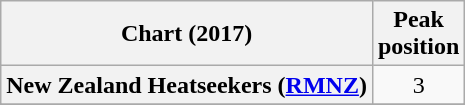<table class="wikitable sortable plainrowheaders" style="text-align:center">
<tr>
<th scope="col">Chart (2017)</th>
<th scope="col">Peak<br>position</th>
</tr>
<tr>
<th scope="row">New Zealand Heatseekers (<a href='#'>RMNZ</a>)</th>
<td>3</td>
</tr>
<tr>
</tr>
<tr>
</tr>
</table>
